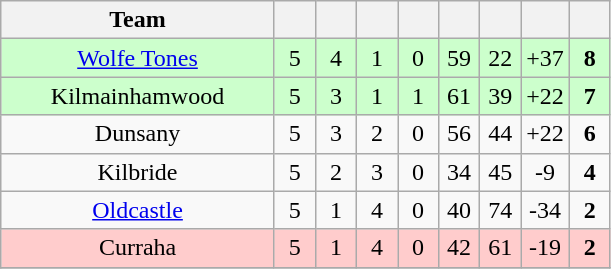<table class="wikitable" style="text-align:center">
<tr>
<th width="175">Team</th>
<th width="20"></th>
<th width="20"></th>
<th width="20"></th>
<th width="20"></th>
<th width="20"></th>
<th width="20"></th>
<th width="20"></th>
<th width="20"></th>
</tr>
<tr style="background:#cfc;">
<td><a href='#'>Wolfe Tones</a></td>
<td>5</td>
<td>4</td>
<td>1</td>
<td>0</td>
<td>59</td>
<td>22</td>
<td>+37</td>
<td><strong>8</strong></td>
</tr>
<tr style="background:#cfc;">
<td>Kilmainhamwood</td>
<td>5</td>
<td>3</td>
<td>1</td>
<td>1</td>
<td>61</td>
<td>39</td>
<td>+22</td>
<td><strong>7</strong></td>
</tr>
<tr>
<td>Dunsany</td>
<td>5</td>
<td>3</td>
<td>2</td>
<td>0</td>
<td>56</td>
<td>44</td>
<td>+22</td>
<td><strong>6</strong></td>
</tr>
<tr>
<td>Kilbride</td>
<td>5</td>
<td>2</td>
<td>3</td>
<td>0</td>
<td>34</td>
<td>45</td>
<td>-9</td>
<td><strong>4</strong></td>
</tr>
<tr>
<td><a href='#'>Oldcastle</a></td>
<td>5</td>
<td>1</td>
<td>4</td>
<td>0</td>
<td>40</td>
<td>74</td>
<td>-34</td>
<td><strong>2</strong></td>
</tr>
<tr style="background:#fcc;">
<td>Curraha</td>
<td>5</td>
<td>1</td>
<td>4</td>
<td>0</td>
<td>42</td>
<td>61</td>
<td>-19</td>
<td><strong>2</strong></td>
</tr>
<tr>
</tr>
</table>
